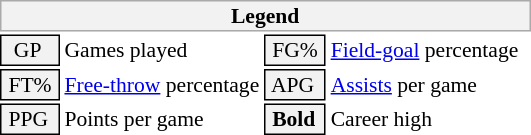<table class="toccolours" style="font-size: 90%; white-space: nowrap;">
<tr>
<th colspan="6" style="background:#f2f2f2; border:1px solid #aaa;">Legend</th>
</tr>
<tr>
<td style="background:#f2f2f2; border:1px solid black;">  GP</td>
<td>Games played</td>
<td style="background:#f2f2f2; border:1px solid black;"> FG% </td>
<td style="padding-right: 8px"><a href='#'>Field-goal</a> percentage</td>
</tr>
<tr>
<td style="background:#f2f2f2; border:1px solid black;"> FT% </td>
<td><a href='#'>Free-throw</a> percentage</td>
<td style="background:#f2f2f2; border:1px solid black;"> APG </td>
<td><a href='#'>Assists</a> per game</td>
</tr>
<tr>
<td style="background:#f2f2f2; border:1px solid black;"> PPG </td>
<td>Points per game</td>
<td style="background-color: #F2F2F2; border: 1px solid black"> <strong>Bold</strong> </td>
<td>Career high</td>
</tr>
<tr>
</tr>
</table>
